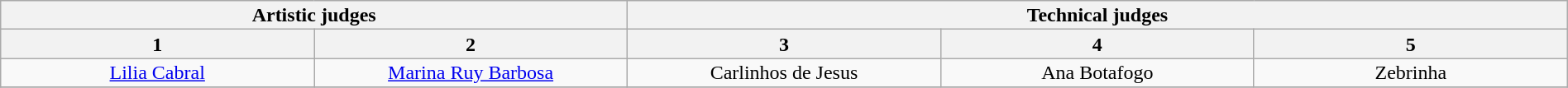<table class="wikitable" style="font-size:100%; line-height:16px; text-align:center" width="100%">
<tr>
<th colspan=2>Artistic judges</th>
<th colspan=3>Technical judges</th>
</tr>
<tr>
<th width="20.0%">1</th>
<th width="20.0%">2</th>
<th width="20.0%">3</th>
<th width="20.0%">4</th>
<th width="20.0%">5</th>
</tr>
<tr>
<td><a href='#'>Lilia Cabral</a></td>
<td><a href='#'>Marina Ruy Barbosa</a></td>
<td>Carlinhos de Jesus</td>
<td>Ana Botafogo</td>
<td>Zebrinha</td>
</tr>
<tr>
</tr>
</table>
